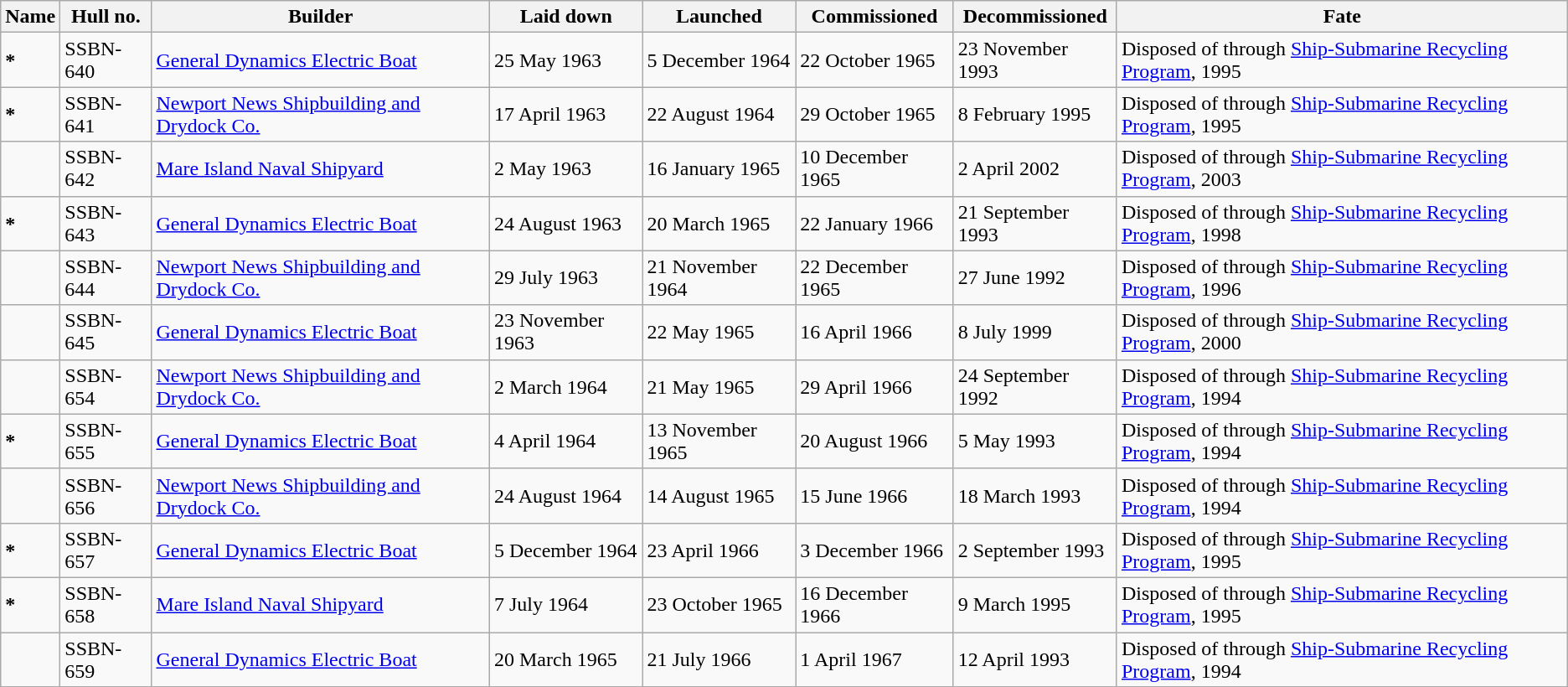<table class="wikitable">
<tr>
<th>Name</th>
<th>Hull no.</th>
<th>Builder</th>
<th>Laid down</th>
<th>Launched</th>
<th>Commissioned</th>
<th>Decommissioned</th>
<th>Fate</th>
</tr>
<tr>
<td> <strong>*</strong></td>
<td>SSBN-640</td>
<td><a href='#'>General Dynamics Electric Boat</a></td>
<td>25 May 1963</td>
<td>5 December 1964</td>
<td>22 October 1965</td>
<td>23 November 1993</td>
<td>Disposed of through <a href='#'>Ship-Submarine Recycling Program</a>, 1995</td>
</tr>
<tr>
<td> <strong>*</strong></td>
<td>SSBN-641</td>
<td><a href='#'>Newport News Shipbuilding and Drydock Co.</a></td>
<td>17 April 1963</td>
<td>22 August 1964</td>
<td>29 October 1965</td>
<td>8 February 1995</td>
<td>Disposed of through <a href='#'>Ship-Submarine Recycling Program</a>, 1995</td>
</tr>
<tr>
<td></td>
<td>SSBN-642</td>
<td><a href='#'>Mare Island Naval Shipyard</a></td>
<td>2 May 1963</td>
<td>16 January 1965</td>
<td>10 December 1965</td>
<td>2 April 2002</td>
<td>Disposed of through <a href='#'>Ship-Submarine Recycling Program</a>, 2003</td>
</tr>
<tr>
<td> <strong>*</strong></td>
<td>SSBN-643</td>
<td><a href='#'>General Dynamics Electric Boat</a></td>
<td>24 August 1963</td>
<td>20 March 1965</td>
<td>22 January 1966</td>
<td>21 September 1993</td>
<td>Disposed of through <a href='#'>Ship-Submarine Recycling Program</a>, 1998</td>
</tr>
<tr>
<td></td>
<td>SSBN-644</td>
<td><a href='#'>Newport News Shipbuilding and Drydock Co.</a></td>
<td>29 July 1963</td>
<td>21 November 1964</td>
<td>22 December 1965</td>
<td>27 June 1992</td>
<td>Disposed of through <a href='#'>Ship-Submarine Recycling Program</a>, 1996</td>
</tr>
<tr>
<td></td>
<td>SSBN-645</td>
<td><a href='#'>General Dynamics Electric Boat</a></td>
<td>23 November 1963</td>
<td>22 May 1965</td>
<td>16 April 1966</td>
<td>8 July 1999</td>
<td>Disposed of through <a href='#'>Ship-Submarine Recycling Program</a>, 2000</td>
</tr>
<tr>
<td></td>
<td>SSBN-654</td>
<td><a href='#'>Newport News Shipbuilding and Drydock Co.</a></td>
<td>2 March 1964</td>
<td>21 May 1965</td>
<td>29 April 1966</td>
<td>24 September 1992</td>
<td>Disposed of through <a href='#'>Ship-Submarine Recycling Program</a>, 1994</td>
</tr>
<tr>
<td> <strong>*</strong></td>
<td>SSBN-655</td>
<td><a href='#'>General Dynamics Electric Boat</a></td>
<td>4 April 1964</td>
<td>13 November 1965</td>
<td>20 August 1966</td>
<td>5 May 1993</td>
<td>Disposed of through <a href='#'>Ship-Submarine Recycling Program</a>, 1994</td>
</tr>
<tr>
<td></td>
<td>SSBN-656</td>
<td><a href='#'>Newport News Shipbuilding and Drydock Co.</a></td>
<td>24 August 1964</td>
<td>14 August 1965</td>
<td>15 June 1966</td>
<td>18 March 1993</td>
<td>Disposed of through <a href='#'>Ship-Submarine Recycling Program</a>, 1994</td>
</tr>
<tr>
<td> <strong>*</strong></td>
<td>SSBN-657</td>
<td><a href='#'>General Dynamics Electric Boat</a></td>
<td>5 December 1964</td>
<td>23 April 1966</td>
<td>3 December 1966</td>
<td>2 September 1993</td>
<td>Disposed of through <a href='#'>Ship-Submarine Recycling Program</a>, 1995</td>
</tr>
<tr>
<td> <strong>*</strong></td>
<td>SSBN-658</td>
<td><a href='#'>Mare Island Naval Shipyard</a></td>
<td>7 July 1964</td>
<td>23 October 1965</td>
<td>16 December 1966</td>
<td>9 March 1995</td>
<td>Disposed of through <a href='#'>Ship-Submarine Recycling Program</a>, 1995</td>
</tr>
<tr>
<td></td>
<td>SSBN-659</td>
<td><a href='#'>General Dynamics Electric Boat</a></td>
<td>20 March 1965</td>
<td>21 July 1966</td>
<td>1 April 1967</td>
<td>12 April 1993</td>
<td>Disposed of through <a href='#'>Ship-Submarine Recycling Program</a>, 1994</td>
</tr>
</table>
